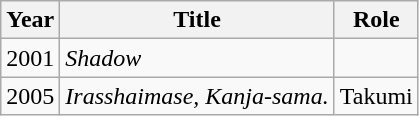<table class="wikitable">
<tr>
<th>Year</th>
<th>Title</th>
<th>Role</th>
</tr>
<tr>
<td>2001</td>
<td><em>Shadow</em></td>
<td></td>
</tr>
<tr>
<td>2005</td>
<td><em>Irasshaimase, Kanja-sama.</em></td>
<td>Takumi</td>
</tr>
</table>
